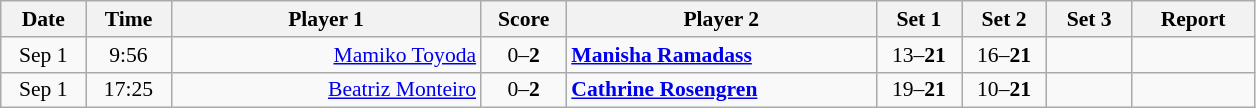<table class="nowrap wikitable" style="font-size:90%; text-align:center">
<tr>
<th width="50">Date</th>
<th width="50">Time</th>
<th width="200">Player 1</th>
<th width="50">Score</th>
<th width="200">Player 2</th>
<th width="50">Set 1</th>
<th width="50">Set 2</th>
<th width="50">Set 3</th>
<th width="75">Report</th>
</tr>
<tr>
<td>Sep 1</td>
<td>9:56</td>
<td align="right"><a href='#'>Mamiko Toyoda</a> </td>
<td>0–<strong>2</strong></td>
<td align="left"> <strong><a href='#'>Manisha Ramadass</a></strong></td>
<td>13–<strong>21</strong></td>
<td>16–<strong>21</strong></td>
<td></td>
<td></td>
</tr>
<tr>
<td>Sep 1</td>
<td>17:25</td>
<td align="right"><a href='#'>Beatriz Monteiro</a> </td>
<td>0–<strong>2</strong></td>
<td align="left"> <strong><a href='#'>Cathrine Rosengren</a></strong></td>
<td>19–<strong>21</strong></td>
<td>10–<strong>21</strong></td>
<td></td>
<td></td>
</tr>
</table>
